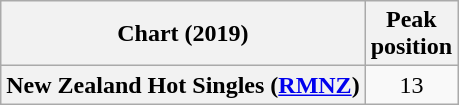<table class="wikitable plainrowheaders" style="text-align:center">
<tr>
<th scope="col">Chart (2019)</th>
<th scope="col">Peak<br>position</th>
</tr>
<tr>
<th scope="row">New Zealand Hot Singles (<a href='#'>RMNZ</a>)</th>
<td>13</td>
</tr>
</table>
